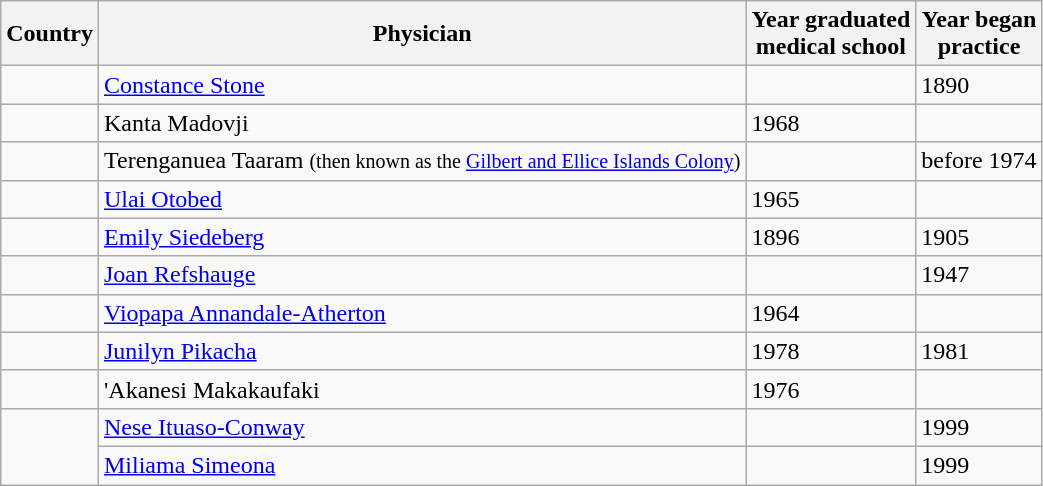<table class="wikitable">
<tr>
<th>Country</th>
<th>Physician</th>
<th>Year graduated<br>medical school</th>
<th>Year began<br>practice</th>
</tr>
<tr>
<td></td>
<td><a href='#'>Constance Stone</a></td>
<td></td>
<td>1890</td>
</tr>
<tr>
<td></td>
<td>Kanta Madovji</td>
<td>1968</td>
<td></td>
</tr>
<tr>
<td></td>
<td>Terenganuea Taaram <small>(then known as the <a href='#'>Gilbert and Ellice Islands Colony</a>)</small></td>
<td></td>
<td>before 1974</td>
</tr>
<tr>
<td></td>
<td><a href='#'>Ulai Otobed</a></td>
<td>1965</td>
<td></td>
</tr>
<tr>
<td></td>
<td><a href='#'>Emily Siedeberg</a></td>
<td>1896</td>
<td>1905</td>
</tr>
<tr>
<td></td>
<td><a href='#'>Joan Refshauge</a></td>
<td></td>
<td>1947</td>
</tr>
<tr>
<td></td>
<td><a href='#'>Viopapa Annandale-Atherton</a></td>
<td>1964</td>
<td></td>
</tr>
<tr>
<td></td>
<td><a href='#'>Junilyn Pikacha</a></td>
<td>1978</td>
<td>1981</td>
</tr>
<tr>
<td></td>
<td>'Akanesi Makakaufaki</td>
<td>1976</td>
<td></td>
</tr>
<tr>
<td rowspan="2"></td>
<td><a href='#'>Nese Ituaso-Conway</a></td>
<td></td>
<td>1999</td>
</tr>
<tr>
<td><a href='#'>Miliama Simeona</a></td>
<td></td>
<td>1999</td>
</tr>
</table>
